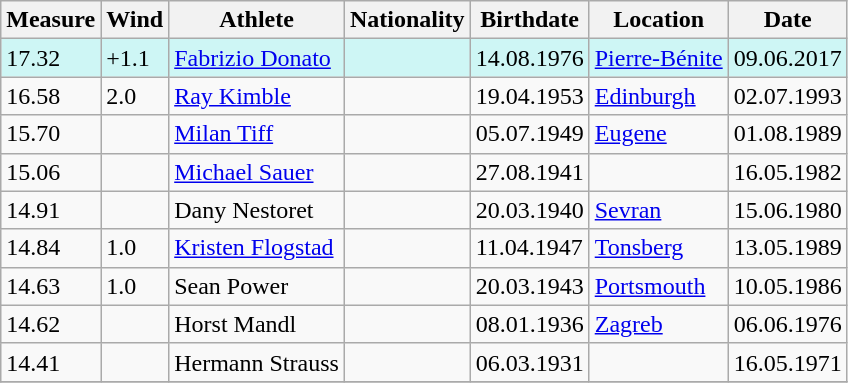<table class="wikitable">
<tr>
<th>Measure</th>
<th>Wind</th>
<th>Athlete</th>
<th>Nationality</th>
<th>Birthdate</th>
<th>Location</th>
<th>Date</th>
</tr>
<tr bgcolor=#CEF6F5>
<td>17.32</td>
<td>+1.1</td>
<td><a href='#'>Fabrizio Donato</a></td>
<td></td>
<td>14.08.1976</td>
<td><a href='#'>Pierre-Bénite</a></td>
<td>09.06.2017</td>
</tr>
<tr>
<td>16.58</td>
<td>2.0</td>
<td><a href='#'>Ray Kimble</a></td>
<td></td>
<td>19.04.1953</td>
<td><a href='#'>Edinburgh</a></td>
<td>02.07.1993</td>
</tr>
<tr>
<td>15.70</td>
<td></td>
<td><a href='#'>Milan Tiff</a></td>
<td></td>
<td>05.07.1949</td>
<td><a href='#'>Eugene</a></td>
<td>01.08.1989</td>
</tr>
<tr>
<td>15.06</td>
<td></td>
<td><a href='#'>Michael Sauer</a></td>
<td></td>
<td>27.08.1941</td>
<td></td>
<td>16.05.1982</td>
</tr>
<tr>
<td>14.91</td>
<td></td>
<td>Dany Nestoret</td>
<td></td>
<td>20.03.1940</td>
<td><a href='#'>Sevran</a></td>
<td>15.06.1980</td>
</tr>
<tr>
<td>14.84</td>
<td>1.0</td>
<td><a href='#'>Kristen Flogstad</a></td>
<td></td>
<td>11.04.1947</td>
<td><a href='#'>Tonsberg</a></td>
<td>13.05.1989</td>
</tr>
<tr>
<td>14.63</td>
<td>1.0</td>
<td>Sean Power</td>
<td></td>
<td>20.03.1943</td>
<td><a href='#'>Portsmouth</a></td>
<td>10.05.1986</td>
</tr>
<tr>
<td>14.62</td>
<td></td>
<td>Horst Mandl</td>
<td></td>
<td>08.01.1936</td>
<td><a href='#'>Zagreb</a></td>
<td>06.06.1976</td>
</tr>
<tr>
<td>14.41</td>
<td></td>
<td>Hermann Strauss</td>
<td></td>
<td>06.03.1931</td>
<td></td>
<td>16.05.1971</td>
</tr>
<tr>
</tr>
</table>
